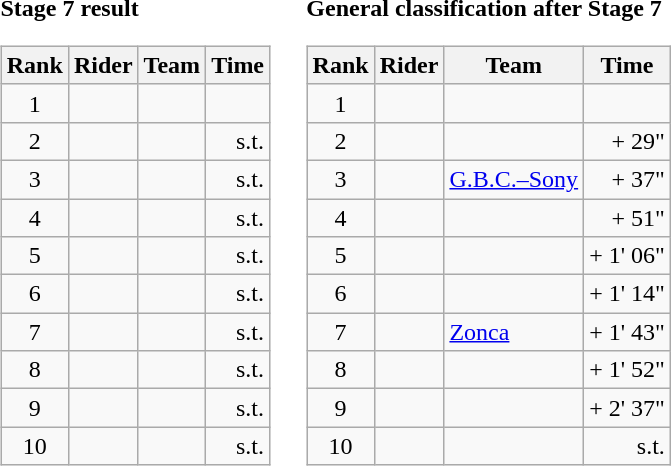<table>
<tr>
<td><strong>Stage 7 result</strong><br><table class="wikitable">
<tr>
<th scope="col">Rank</th>
<th scope="col">Rider</th>
<th scope="col">Team</th>
<th scope="col">Time</th>
</tr>
<tr>
<td style="text-align:center;">1</td>
<td></td>
<td></td>
<td style="text-align:right;"></td>
</tr>
<tr>
<td style="text-align:center;">2</td>
<td></td>
<td></td>
<td style="text-align:right;">s.t.</td>
</tr>
<tr>
<td style="text-align:center;">3</td>
<td></td>
<td></td>
<td style="text-align:right;">s.t.</td>
</tr>
<tr>
<td style="text-align:center;">4</td>
<td></td>
<td></td>
<td style="text-align:right;">s.t.</td>
</tr>
<tr>
<td style="text-align:center;">5</td>
<td></td>
<td></td>
<td style="text-align:right;">s.t.</td>
</tr>
<tr>
<td style="text-align:center;">6</td>
<td></td>
<td></td>
<td style="text-align:right;">s.t.</td>
</tr>
<tr>
<td style="text-align:center;">7</td>
<td></td>
<td></td>
<td style="text-align:right;">s.t.</td>
</tr>
<tr>
<td style="text-align:center;">8</td>
<td></td>
<td></td>
<td style="text-align:right;">s.t.</td>
</tr>
<tr>
<td style="text-align:center;">9</td>
<td></td>
<td></td>
<td style="text-align:right;">s.t.</td>
</tr>
<tr>
<td style="text-align:center;">10</td>
<td></td>
<td></td>
<td style="text-align:right;">s.t.</td>
</tr>
</table>
</td>
<td></td>
<td><strong>General classification after Stage 7</strong><br><table class="wikitable">
<tr>
<th scope="col">Rank</th>
<th scope="col">Rider</th>
<th scope="col">Team</th>
<th scope="col">Time</th>
</tr>
<tr>
<td style="text-align:center;">1</td>
<td></td>
<td></td>
<td style="text-align:right;"></td>
</tr>
<tr>
<td style="text-align:center;">2</td>
<td></td>
<td></td>
<td style="text-align:right;">+ 29"</td>
</tr>
<tr>
<td style="text-align:center;">3</td>
<td></td>
<td><a href='#'>G.B.C.–Sony</a></td>
<td style="text-align:right;">+ 37"</td>
</tr>
<tr>
<td style="text-align:center;">4</td>
<td></td>
<td></td>
<td style="text-align:right;">+ 51"</td>
</tr>
<tr>
<td style="text-align:center;">5</td>
<td></td>
<td></td>
<td style="text-align:right;">+ 1' 06"</td>
</tr>
<tr>
<td style="text-align:center;">6</td>
<td></td>
<td></td>
<td style="text-align:right;">+ 1' 14"</td>
</tr>
<tr>
<td style="text-align:center;">7</td>
<td></td>
<td><a href='#'>Zonca</a></td>
<td style="text-align:right;">+ 1' 43"</td>
</tr>
<tr>
<td style="text-align:center;">8</td>
<td></td>
<td></td>
<td style="text-align:right;">+ 1' 52"</td>
</tr>
<tr>
<td style="text-align:center;">9</td>
<td></td>
<td></td>
<td style="text-align:right;">+ 2' 37"</td>
</tr>
<tr>
<td style="text-align:center;">10</td>
<td></td>
<td></td>
<td style="text-align:right;">s.t.</td>
</tr>
</table>
</td>
</tr>
</table>
